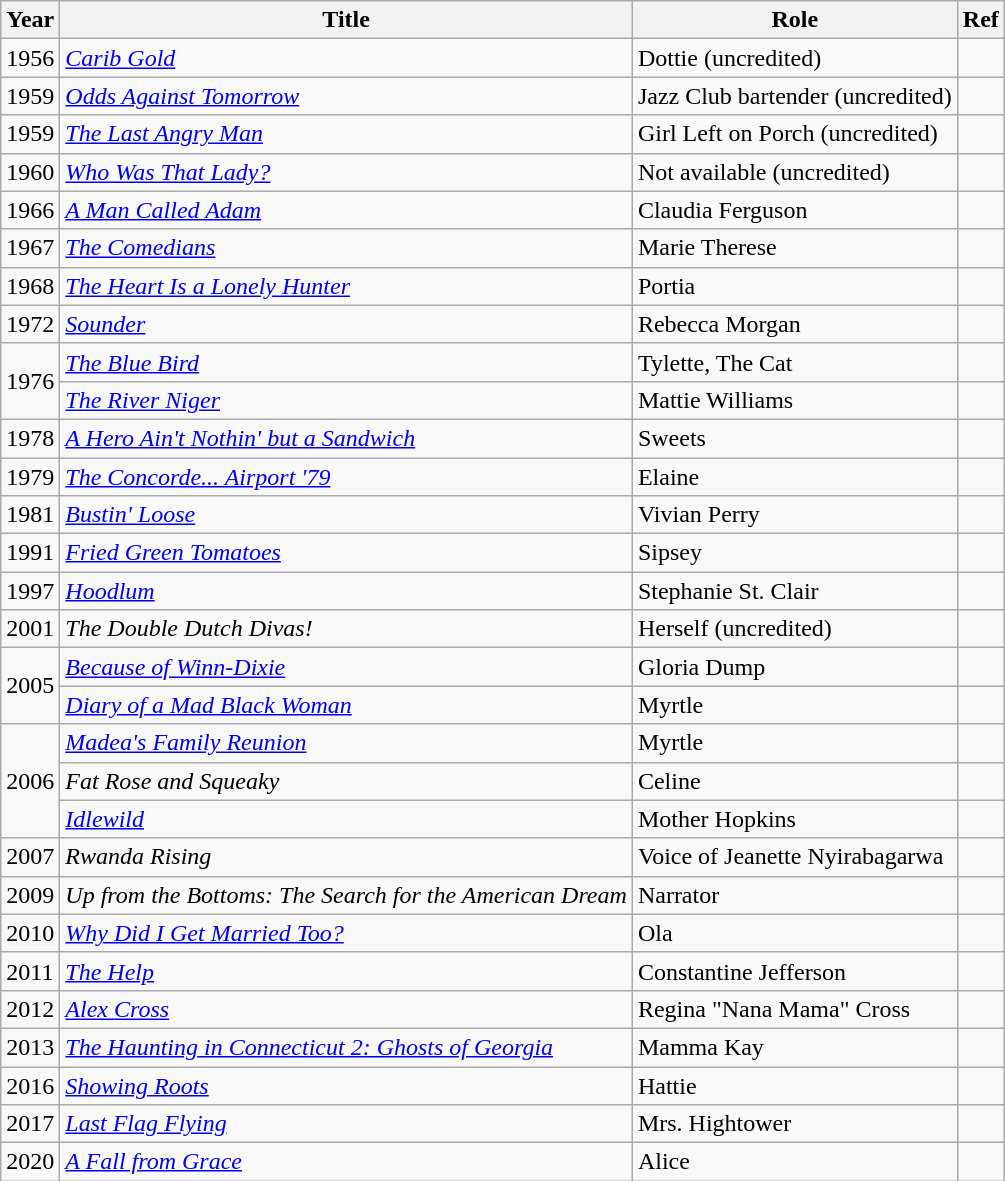<table class="wikitable">
<tr>
<th>Year</th>
<th>Title</th>
<th>Role</th>
<th class="unsortable">Ref</th>
</tr>
<tr>
<td>1956</td>
<td><em><a href='#'>Carib Gold</a></em></td>
<td>Dottie (uncredited)</td>
<td></td>
</tr>
<tr>
<td>1959</td>
<td><em><a href='#'>Odds Against Tomorrow</a></em></td>
<td>Jazz Club bartender (uncredited)</td>
<td></td>
</tr>
<tr>
<td>1959</td>
<td><em><a href='#'>The Last Angry Man</a></em></td>
<td>Girl Left on Porch (uncredited)</td>
<td></td>
</tr>
<tr>
<td>1960</td>
<td><em><a href='#'>Who Was That Lady?</a></em></td>
<td>Not available (uncredited)</td>
<td></td>
</tr>
<tr>
<td>1966</td>
<td><em><a href='#'>A Man Called Adam</a></em></td>
<td>Claudia Ferguson</td>
<td></td>
</tr>
<tr>
<td>1967</td>
<td><em><a href='#'>The Comedians</a></em></td>
<td>Marie Therese</td>
<td></td>
</tr>
<tr>
<td>1968</td>
<td><em><a href='#'>The Heart Is a Lonely Hunter</a></em></td>
<td>Portia</td>
<td></td>
</tr>
<tr>
<td>1972</td>
<td><em><a href='#'>Sounder</a></em></td>
<td>Rebecca Morgan</td>
<td></td>
</tr>
<tr>
<td rowspan=2>1976</td>
<td><em><a href='#'>The Blue Bird</a></em></td>
<td>Tylette, The Cat</td>
<td></td>
</tr>
<tr>
<td><em><a href='#'>The River Niger</a></em></td>
<td>Mattie Williams</td>
<td></td>
</tr>
<tr>
<td>1978</td>
<td><em><a href='#'>A Hero Ain't Nothin' but a Sandwich</a></em></td>
<td>Sweets</td>
<td></td>
</tr>
<tr>
<td>1979</td>
<td><em><a href='#'>The Concorde... Airport '79</a></em></td>
<td>Elaine</td>
<td></td>
</tr>
<tr>
<td>1981</td>
<td><em><a href='#'>Bustin' Loose</a></em></td>
<td>Vivian Perry</td>
<td></td>
</tr>
<tr>
<td>1991</td>
<td><em><a href='#'>Fried Green Tomatoes</a></em></td>
<td>Sipsey</td>
<td></td>
</tr>
<tr>
<td>1997</td>
<td><em><a href='#'>Hoodlum</a></em></td>
<td>Stephanie St. Clair</td>
<td></td>
</tr>
<tr>
<td>2001</td>
<td><em>The Double Dutch Divas!</em></td>
<td>Herself (uncredited)</td>
<td></td>
</tr>
<tr>
<td rowspan=2>2005</td>
<td><em><a href='#'>Because of Winn-Dixie</a></em></td>
<td>Gloria Dump</td>
<td></td>
</tr>
<tr>
<td><em><a href='#'>Diary of a Mad Black Woman</a></em></td>
<td>Myrtle</td>
<td></td>
</tr>
<tr>
<td rowspan=3>2006</td>
<td><em><a href='#'>Madea's Family Reunion</a></em></td>
<td>Myrtle</td>
<td></td>
</tr>
<tr>
<td><em>Fat Rose and Squeaky</em></td>
<td>Celine</td>
<td></td>
</tr>
<tr>
<td><em><a href='#'>Idlewild</a></em></td>
<td>Mother Hopkins</td>
<td></td>
</tr>
<tr>
<td>2007</td>
<td><em>Rwanda Rising</em></td>
<td>Voice of Jeanette Nyirabagarwa</td>
<td></td>
</tr>
<tr>
<td>2009</td>
<td><em>Up from the Bottoms: The Search for the American Dream</em></td>
<td>Narrator</td>
<td></td>
</tr>
<tr>
<td>2010</td>
<td><em><a href='#'>Why Did I Get Married Too?</a></em></td>
<td>Ola</td>
<td></td>
</tr>
<tr>
<td>2011</td>
<td><em><a href='#'>The Help</a></em></td>
<td>Constantine Jefferson</td>
<td></td>
</tr>
<tr>
<td>2012</td>
<td><em><a href='#'>Alex Cross</a></em></td>
<td>Regina "Nana Mama" Cross</td>
<td></td>
</tr>
<tr>
<td>2013</td>
<td><em><a href='#'>The Haunting in Connecticut 2: Ghosts of Georgia</a></em></td>
<td>Mamma Kay</td>
<td></td>
</tr>
<tr>
<td>2016</td>
<td><em><a href='#'>Showing Roots</a></em></td>
<td>Hattie</td>
<td></td>
</tr>
<tr>
<td>2017</td>
<td><em><a href='#'>Last Flag Flying</a></em></td>
<td>Mrs. Hightower</td>
<td></td>
</tr>
<tr>
<td>2020</td>
<td><em><a href='#'>A Fall from Grace</a></em></td>
<td>Alice</td>
<td></td>
</tr>
</table>
